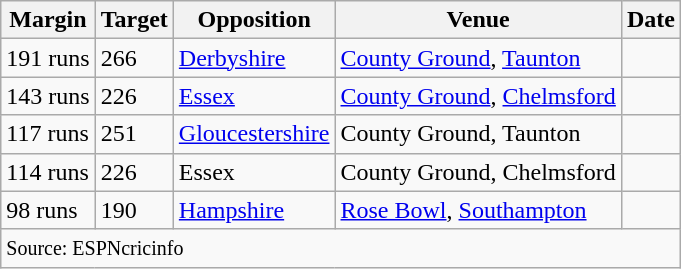<table class="wikitable sortable">
<tr>
<th>Margin</th>
<th>Target</th>
<th>Opposition</th>
<th>Venue</th>
<th>Date</th>
</tr>
<tr>
<td>191 runs</td>
<td>266</td>
<td><a href='#'>Derbyshire</a></td>
<td><a href='#'>County Ground</a>, <a href='#'>Taunton</a></td>
<td></td>
</tr>
<tr>
<td>143 runs</td>
<td>226</td>
<td><a href='#'>Essex</a></td>
<td><a href='#'>County Ground</a>, <a href='#'>Chelmsford</a></td>
<td></td>
</tr>
<tr>
<td>117 runs</td>
<td>251</td>
<td><a href='#'>Gloucestershire</a></td>
<td>County Ground, Taunton</td>
<td></td>
</tr>
<tr>
<td>114 runs</td>
<td>226</td>
<td>Essex</td>
<td>County Ground, Chelmsford</td>
<td></td>
</tr>
<tr>
<td>98 runs</td>
<td>190</td>
<td><a href='#'>Hampshire</a></td>
<td><a href='#'>Rose Bowl</a>, <a href='#'>Southampton</a></td>
<td></td>
</tr>
<tr class="unsortable">
<td colspan=5><small>Source: ESPNcricinfo</small></td>
</tr>
</table>
